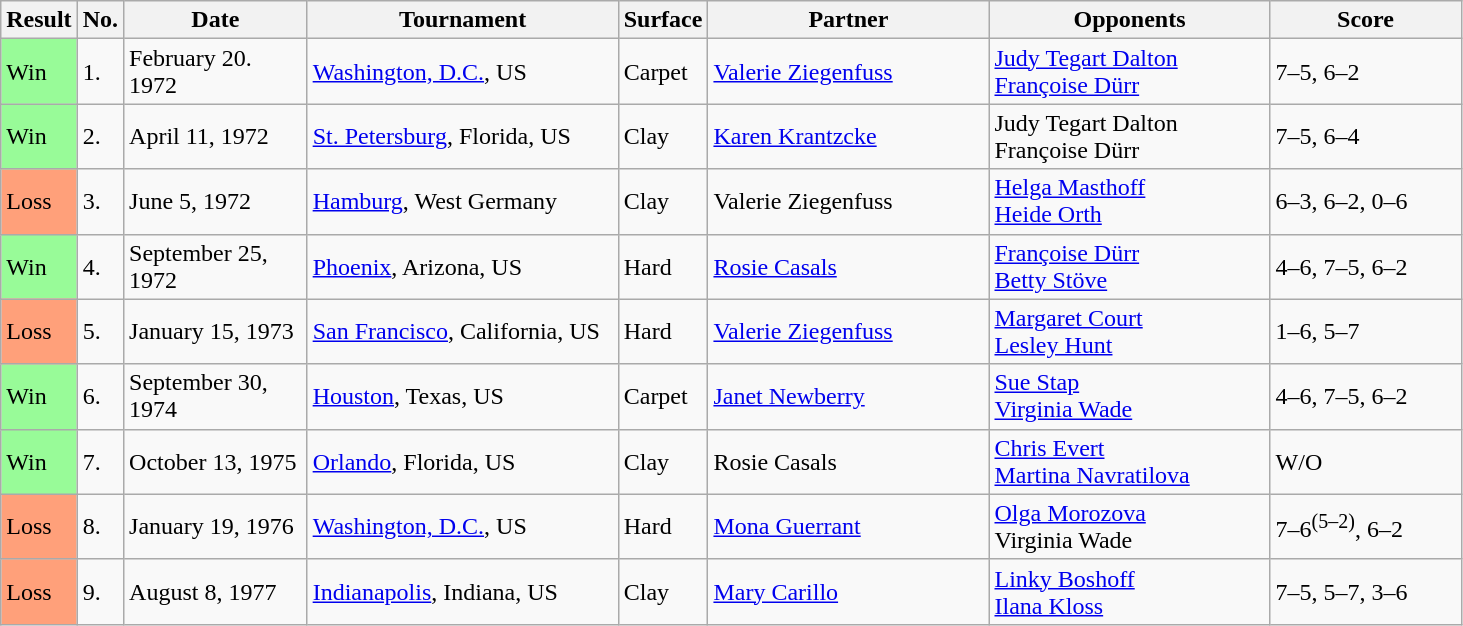<table class="sortable wikitable">
<tr>
<th style="width:40px">Result</th>
<th style="width:20px" class="unsortable">No.</th>
<th style="width:115px">Date</th>
<th style="width:200px">Tournament</th>
<th style="width:50px">Surface</th>
<th style="width:180px">Partner</th>
<th style="width:180px">Opponents</th>
<th style="width:120px" class="unsortable">Score</th>
</tr>
<tr>
<td style="background:#98fb98;">Win</td>
<td>1.</td>
<td>February 20. 1972</td>
<td><a href='#'>Washington, D.C.</a>, US</td>
<td>Carpet</td>
<td> <a href='#'>Valerie Ziegenfuss</a></td>
<td> <a href='#'>Judy Tegart Dalton</a> <br>  <a href='#'>Françoise Dürr</a></td>
<td>7–5, 6–2</td>
</tr>
<tr>
<td style="background:#98fb98;">Win</td>
<td>2.</td>
<td>April 11, 1972</td>
<td><a href='#'>St. Petersburg</a>, Florida, US</td>
<td>Clay</td>
<td> <a href='#'>Karen Krantzcke</a></td>
<td> Judy Tegart Dalton <br>  Françoise Dürr</td>
<td>7–5, 6–4</td>
</tr>
<tr>
<td style="background:#ffa07a;">Loss</td>
<td>3.</td>
<td>June 5, 1972</td>
<td><a href='#'>Hamburg</a>, West Germany</td>
<td>Clay</td>
<td> Valerie Ziegenfuss</td>
<td> <a href='#'>Helga Masthoff</a> <br>  <a href='#'>Heide Orth</a></td>
<td>6–3, 6–2, 0–6</td>
</tr>
<tr>
<td style="background:#98fb98;">Win</td>
<td>4.</td>
<td>September 25, 1972</td>
<td><a href='#'>Phoenix</a>, Arizona, US</td>
<td>Hard</td>
<td> <a href='#'>Rosie Casals</a></td>
<td> <a href='#'>Françoise Dürr</a> <br>  <a href='#'>Betty Stöve</a></td>
<td>4–6, 7–5, 6–2</td>
</tr>
<tr>
<td style="background:#ffa07a;">Loss</td>
<td>5.</td>
<td>January 15, 1973</td>
<td><a href='#'>San Francisco</a>, California, US</td>
<td>Hard</td>
<td> <a href='#'>Valerie Ziegenfuss</a></td>
<td> <a href='#'>Margaret Court</a> <br>  <a href='#'>Lesley Hunt</a></td>
<td>1–6, 5–7</td>
</tr>
<tr>
<td style="background:#98fb98;">Win</td>
<td>6.</td>
<td>September 30, 1974</td>
<td><a href='#'>Houston</a>, Texas, US</td>
<td>Carpet</td>
<td> <a href='#'>Janet Newberry</a></td>
<td> <a href='#'>Sue Stap</a> <br>  <a href='#'>Virginia Wade</a></td>
<td>4–6, 7–5, 6–2</td>
</tr>
<tr>
<td style="background:#98fb98;">Win</td>
<td>7.</td>
<td>October 13, 1975</td>
<td><a href='#'>Orlando</a>, Florida, US</td>
<td>Clay</td>
<td> Rosie Casals</td>
<td> <a href='#'>Chris Evert</a> <br>  <a href='#'>Martina Navratilova</a></td>
<td>W/O</td>
</tr>
<tr>
<td style="background:#ffa07a;">Loss</td>
<td>8.</td>
<td>January 19, 1976</td>
<td><a href='#'>Washington, D.C.</a>, US</td>
<td>Hard</td>
<td> <a href='#'>Mona Guerrant</a></td>
<td> <a href='#'>Olga Morozova</a> <br>  Virginia Wade</td>
<td>7–6<sup>(5–2)</sup>, 6–2</td>
</tr>
<tr>
<td style="background:#ffa07a;">Loss</td>
<td>9.</td>
<td>August 8, 1977</td>
<td><a href='#'>Indianapolis</a>, Indiana, US</td>
<td>Clay</td>
<td> <a href='#'>Mary Carillo</a></td>
<td> <a href='#'>Linky Boshoff</a> <br>  <a href='#'>Ilana Kloss</a></td>
<td>7–5, 5–7, 3–6</td>
</tr>
</table>
